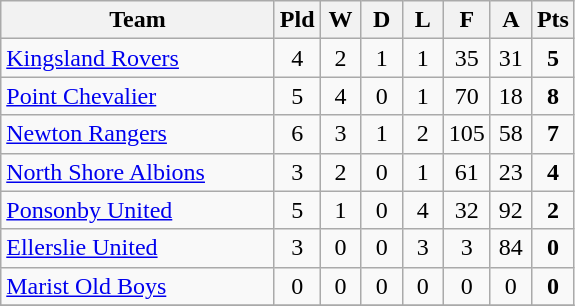<table class="wikitable" style="text-align:center;">
<tr>
<th width=175>Team</th>
<th width=20 abbr="Played">Pld</th>
<th width=20 abbr="Won">W</th>
<th width=20 abbr="Drawn">D</th>
<th width=20 abbr="Lost">L</th>
<th width=20 abbr="For">F</th>
<th width=20 abbr="Against">A</th>
<th width=20 abbr="Points">Pts</th>
</tr>
<tr>
<td style="text-align:left;"><a href='#'>Kingsland Rovers</a></td>
<td>4</td>
<td>2</td>
<td>1</td>
<td>1</td>
<td>35</td>
<td>31</td>
<td><strong>5</strong></td>
</tr>
<tr>
<td style="text-align:left;"><a href='#'>Point Chevalier</a></td>
<td>5</td>
<td>4</td>
<td>0</td>
<td>1</td>
<td>70</td>
<td>18</td>
<td><strong>8</strong></td>
</tr>
<tr>
<td style="text-align:left;"><a href='#'>Newton Rangers</a></td>
<td>6</td>
<td>3</td>
<td>1</td>
<td>2</td>
<td>105</td>
<td>58</td>
<td><strong>7</strong></td>
</tr>
<tr>
<td style="text-align:left;"><a href='#'>North Shore Albions</a></td>
<td>3</td>
<td>2</td>
<td>0</td>
<td>1</td>
<td>61</td>
<td>23</td>
<td><strong>4</strong></td>
</tr>
<tr>
<td style="text-align:left;"><a href='#'>Ponsonby United</a></td>
<td>5</td>
<td>1</td>
<td>0</td>
<td>4</td>
<td>32</td>
<td>92</td>
<td><strong>2</strong></td>
</tr>
<tr>
<td style="text-align:left;"><a href='#'>Ellerslie United</a></td>
<td>3</td>
<td>0</td>
<td>0</td>
<td>3</td>
<td>3</td>
<td>84</td>
<td><strong>0</strong></td>
</tr>
<tr>
<td style="text-align:left;"><a href='#'>Marist Old Boys</a></td>
<td>0</td>
<td>0</td>
<td>0</td>
<td>0</td>
<td>0</td>
<td>0</td>
<td><strong>0</strong></td>
</tr>
<tr>
</tr>
</table>
